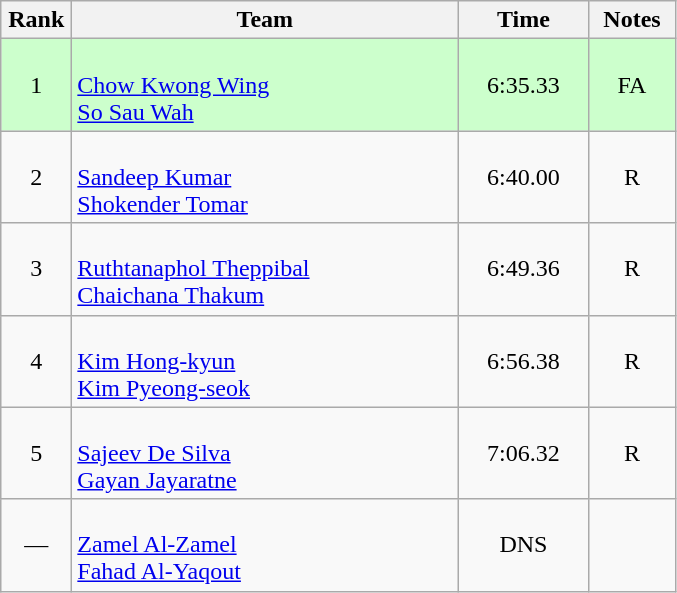<table class=wikitable style="text-align:center">
<tr>
<th width=40>Rank</th>
<th width=250>Team</th>
<th width=80>Time</th>
<th width=50>Notes</th>
</tr>
<tr bgcolor="ccffcc">
<td>1</td>
<td align=left><br><a href='#'>Chow Kwong Wing</a><br><a href='#'>So Sau Wah</a></td>
<td>6:35.33</td>
<td>FA</td>
</tr>
<tr>
<td>2</td>
<td align=left><br><a href='#'>Sandeep Kumar</a><br><a href='#'>Shokender Tomar</a></td>
<td>6:40.00</td>
<td>R</td>
</tr>
<tr>
<td>3</td>
<td align=left><br><a href='#'>Ruthtanaphol Theppibal</a><br><a href='#'>Chaichana Thakum</a></td>
<td>6:49.36</td>
<td>R</td>
</tr>
<tr>
<td>4</td>
<td align=left><br><a href='#'>Kim Hong-kyun</a><br><a href='#'>Kim Pyeong-seok</a></td>
<td>6:56.38</td>
<td>R</td>
</tr>
<tr>
<td>5</td>
<td align=left><br><a href='#'>Sajeev De Silva</a><br><a href='#'>Gayan Jayaratne</a></td>
<td>7:06.32</td>
<td>R</td>
</tr>
<tr>
<td>—</td>
<td align=left><br><a href='#'>Zamel Al-Zamel</a><br><a href='#'>Fahad Al-Yaqout</a></td>
<td>DNS</td>
<td></td>
</tr>
</table>
